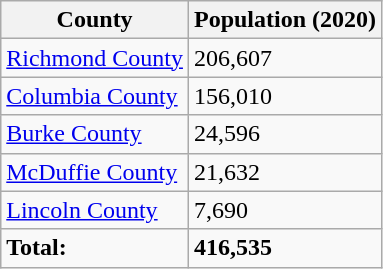<table class="wikitable sortable">
<tr>
<th>County</th>
<th>Population (2020)</th>
</tr>
<tr>
<td><a href='#'>Richmond County</a></td>
<td>206,607</td>
</tr>
<tr>
<td><a href='#'>Columbia County</a></td>
<td>156,010</td>
</tr>
<tr>
<td><a href='#'>Burke County</a></td>
<td>24,596</td>
</tr>
<tr>
<td><a href='#'>McDuffie County</a></td>
<td>21,632</td>
</tr>
<tr>
<td><a href='#'>Lincoln County</a></td>
<td>7,690</td>
</tr>
<tr>
<td class="sortbottom"><strong>Total:</strong></td>
<td><strong>416,535</strong></td>
</tr>
</table>
